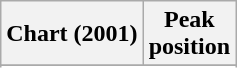<table class="wikitable sortable plainrowheaders" style="text-align:center">
<tr>
<th scope="col">Chart (2001)</th>
<th scope="col">Peak<br>position</th>
</tr>
<tr>
</tr>
<tr>
</tr>
<tr>
</tr>
</table>
